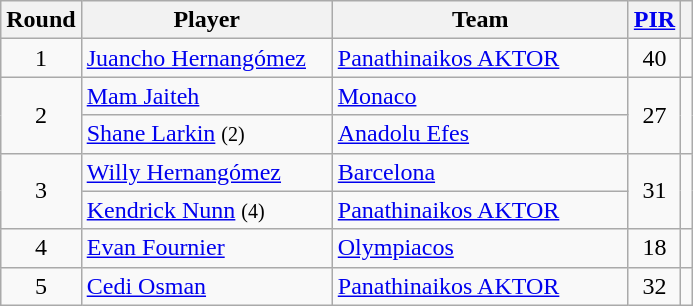<table class="wikitable sortable" style="text-align: center;">
<tr>
<th>Round</th>
<th style="width:160px;">Player</th>
<th style="width:190px;">Team</th>
<th><a href='#'>PIR</a></th>
<th></th>
</tr>
<tr>
<td>1</td>
<td style="text-align:left;"> <a href='#'>Juancho Hernangómez</a></td>
<td style="text-align:left;"> <a href='#'>Panathinaikos AKTOR</a></td>
<td>40</td>
<td></td>
</tr>
<tr>
<td rowspan=2>2</td>
<td style="text-align:left;"> <a href='#'>Mam Jaiteh</a></td>
<td style="text-align:left;"> <a href='#'>Monaco</a></td>
<td rowspan=2>27</td>
<td rowspan=2></td>
</tr>
<tr>
<td style="text-align:left;"> <a href='#'>Shane Larkin</a> <small>(2)</small></td>
<td style="text-align:left;"> <a href='#'>Anadolu Efes</a></td>
</tr>
<tr>
<td rowspan=2>3</td>
<td style="text-align:left;"> <a href='#'>Willy Hernangómez</a></td>
<td style="text-align:left;"> <a href='#'>Barcelona</a></td>
<td rowspan=2>31</td>
<td rowspan=2></td>
</tr>
<tr>
<td style="text-align:left;"> <a href='#'>Kendrick Nunn</a> <small>(4)</small></td>
<td style="text-align:left;"> <a href='#'>Panathinaikos AKTOR</a></td>
</tr>
<tr>
<td>4</td>
<td style="text-align:left;"> <a href='#'>Evan Fournier</a></td>
<td style="text-align:left;"> <a href='#'>Olympiacos</a></td>
<td>18</td>
<td></td>
</tr>
<tr>
<td>5</td>
<td style="text-align:left;"> <a href='#'>Cedi Osman</a></td>
<td style="text-align:left;"> <a href='#'>Panathinaikos AKTOR</a></td>
<td>32</td>
<td></td>
</tr>
</table>
